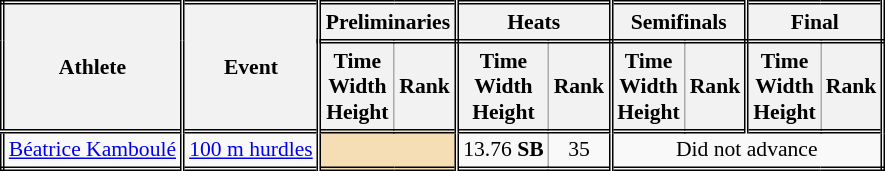<table class=wikitable style="font-size:90%; border: double;">
<tr>
<th rowspan="2" style="border-right:double">Athlete</th>
<th rowspan="2" style="border-right:double">Event</th>
<th colspan="2" style="border-right:double; border-bottom:double;">Preliminaries</th>
<th colspan="2" style="border-right:double; border-bottom:double;">Heats</th>
<th colspan="2" style="border-right:double; border-bottom:double;">Semifinals</th>
<th colspan="2" style="border-right:double; border-bottom:double;">Final</th>
</tr>
<tr>
<th>Time<br>Width<br>Height</th>
<th style="border-right:double">Rank</th>
<th>Time<br>Width<br>Height</th>
<th style="border-right:double">Rank</th>
<th>Time<br>Width<br>Height</th>
<th style="border-right:double">Rank</th>
<th>Time<br>Width<br>Height</th>
<th style="border-right:double">Rank</th>
</tr>
<tr style="border-top: double;">
<td style="border-right:double"><a href='#'>Béatrice Kamboulé</a></td>
<td style="border-right:double"><a href='#'>100 m hurdles</a></td>
<td style="border-right:double" colspan= 2 bgcolor="wheat"></td>
<td align=center>13.76 <strong>SB</strong></td>
<td align=center style="border-right:double">35</td>
<td colspan="4" align=center>Did not advance</td>
</tr>
</table>
